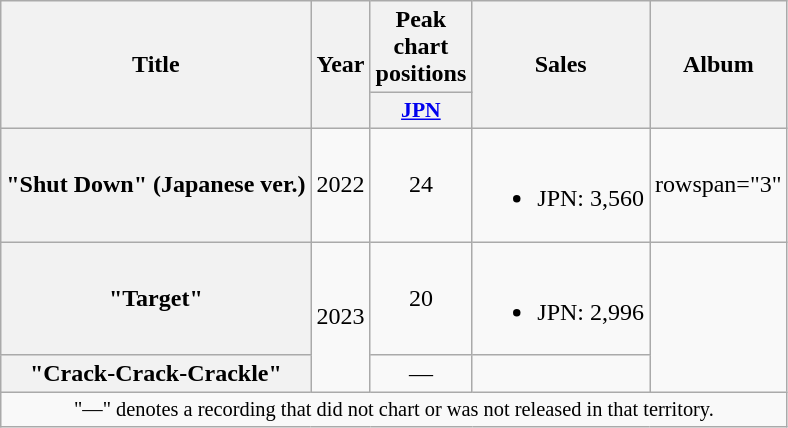<table class="wikitable plainrowheaders" style="text-align:center">
<tr>
<th scope="col" rowspan="2">Title</th>
<th scope="col" rowspan="2">Year</th>
<th scope="col">Peak chart positions</th>
<th scope="col" rowspan="2">Sales</th>
<th scope="col" rowspan="2">Album</th>
</tr>
<tr>
<th scope="col" style="font-size:90%; width:2.5em"><a href='#'>JPN</a><br></th>
</tr>
<tr>
<th scope="row">"Shut Down" (Japanese ver.)</th>
<td>2022</td>
<td>24</td>
<td><br><ul><li>JPN: 3,560 </li></ul></td>
<td>rowspan="3" </td>
</tr>
<tr>
<th scope="row">"Target"</th>
<td rowspan="2">2023</td>
<td>20</td>
<td><br><ul><li>JPN: 2,996 </li></ul></td>
</tr>
<tr>
<th scope="row">"Crack-Crack-Crackle"</th>
<td>—</td>
<td></td>
</tr>
<tr>
<td colspan="5" style="font-size:85%">"—" denotes a recording that did not chart or was not released in that territory.</td>
</tr>
</table>
